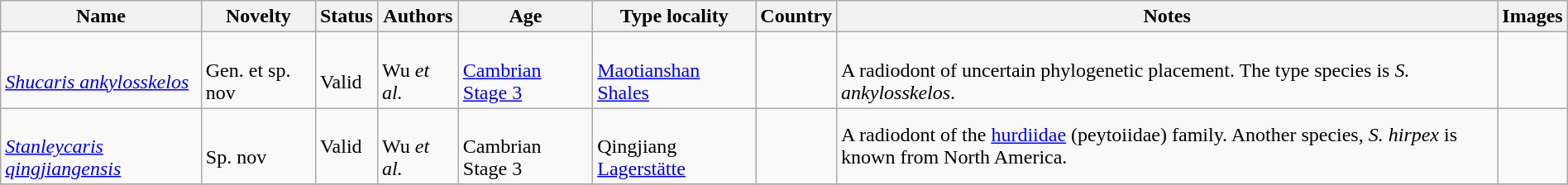<table class="wikitable sortable" align="center" width="100%">
<tr>
<th>Name</th>
<th>Novelty</th>
<th>Status</th>
<th>Authors</th>
<th>Age</th>
<th>Type locality</th>
<th>Country</th>
<th>Notes</th>
<th>Images</th>
</tr>
<tr>
<td><br><em><a href='#'>Shucaris ankylosskelos</a></em></td>
<td><br>Gen. et sp. nov</td>
<td><br>Valid</td>
<td><br>Wu <em>et al.</em></td>
<td><br><a href='#'>Cambrian Stage 3</a></td>
<td><br><a href='#'>Maotianshan Shales</a></td>
<td><br></td>
<td><br>A radiodont of uncertain phylogenetic placement. The type species is <em>S. ankylosskelos</em>.</td>
<td></td>
</tr>
<tr>
<td><br><em><a href='#'>Stanleycaris qingjiangensis</a></em></td>
<td><br>Sp. nov</td>
<td>Valid</td>
<td><br>Wu <em>et al.</em></td>
<td><br>Cambrian Stage 3</td>
<td><br>Qingjiang <a href='#'>Lagerstätte</a></td>
<td><br></td>
<td>A radiodont of the <a href='#'>hurdiidae</a> (peytoiidae) family. Another species, <em>S. hirpex</em> is known from North America.</td>
<td></td>
</tr>
<tr>
</tr>
</table>
